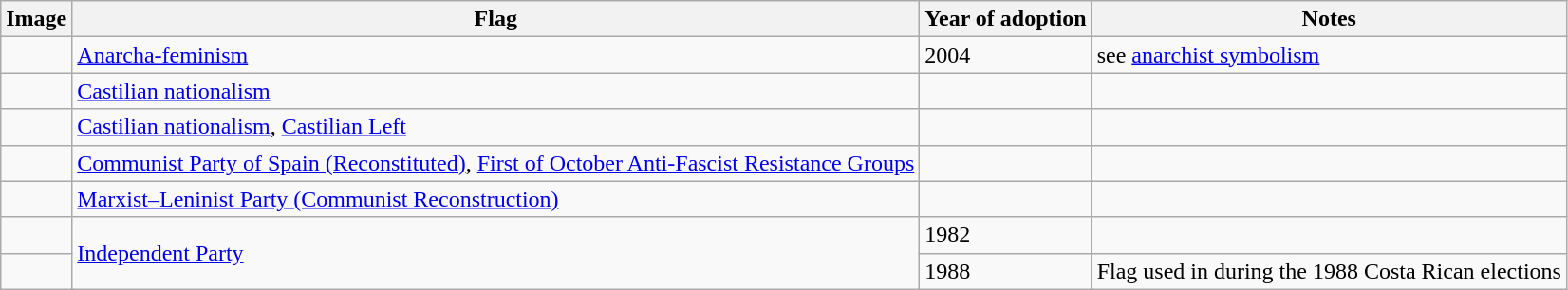<table class="wikitable">
<tr>
<th>Image</th>
<th>Flag</th>
<th>Year of adoption</th>
<th>Notes</th>
</tr>
<tr>
<td></td>
<td><a href='#'>Anarcha-feminism</a></td>
<td>2004</td>
<td>see <a href='#'>anarchist symbolism</a></td>
</tr>
<tr>
<td></td>
<td><a href='#'>Castilian nationalism</a></td>
<td></td>
<td></td>
</tr>
<tr>
<td></td>
<td><a href='#'>Castilian nationalism</a>, <a href='#'>Castilian Left</a></td>
<td></td>
<td></td>
</tr>
<tr>
<td></td>
<td><a href='#'>Communist Party of Spain (Reconstituted)</a>, <a href='#'>First of October Anti-Fascist Resistance Groups</a></td>
<td></td>
<td></td>
</tr>
<tr>
<td></td>
<td><a href='#'>Marxist–Leninist Party (Communist Reconstruction)</a></td>
<td></td>
<td></td>
</tr>
<tr>
<td></td>
<td rowspan=2><a href='#'>Independent Party</a></td>
<td>1982</td>
<td></td>
</tr>
<tr>
<td></td>
<td>1988</td>
<td>Flag used in during the 1988 Costa Rican elections</td>
</tr>
</table>
